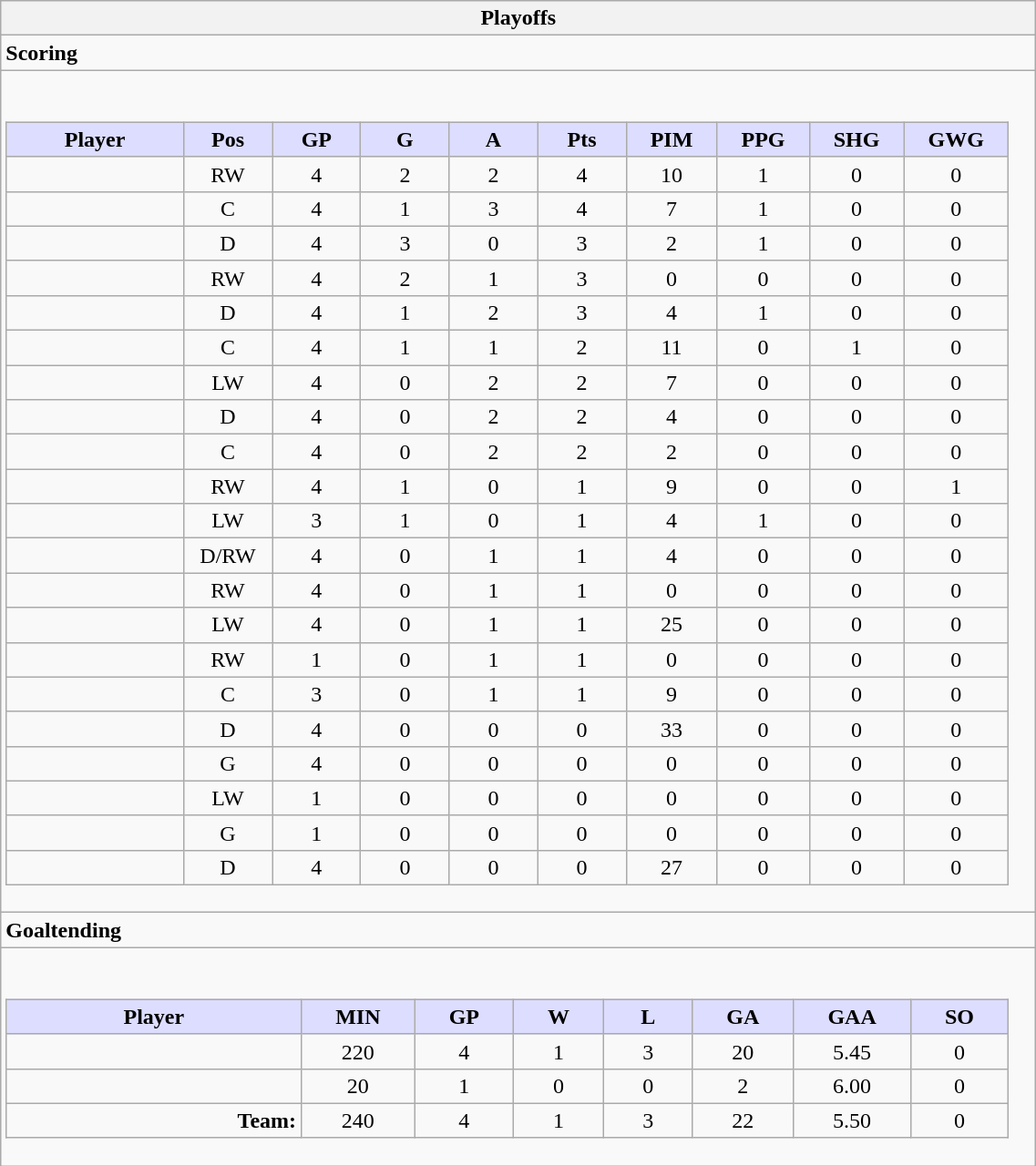<table class="wikitable collapsible" style="width:60%;">
<tr>
<th>Playoffs</th>
</tr>
<tr>
<td class="tocccolors"><strong>Scoring</strong></td>
</tr>
<tr>
<td><br><table class="wikitable sortable">
<tr style="text-align:center;">
<th style="background:#ddf; width:10%;">Player</th>
<th style="background:#ddf; width:3%;" title="Position">Pos</th>
<th style="background:#ddf; width:5%;" title="Games played">GP</th>
<th style="background:#ddf; width:5%;" title="Goals">G</th>
<th style="background:#ddf; width:5%;" title="Assists">A</th>
<th style="background:#ddf; width:5%;" title="Points">Pts</th>
<th style="background:#ddf; width:5%;" title="Penalties in Minutes">PIM</th>
<th style="background:#ddf; width:5%;" title="Power play goals">PPG</th>
<th style="background:#ddf; width:5%;" title="Short-handed goals">SHG</th>
<th style="background:#ddf; width:5%;" title="Game-winning goals">GWG</th>
</tr>
<tr style="text-align:center;">
<td style="text-align:right;"></td>
<td>RW</td>
<td>4</td>
<td>2</td>
<td>2</td>
<td>4</td>
<td>10</td>
<td>1</td>
<td>0</td>
<td>0</td>
</tr>
<tr style="text-align:center;">
<td style="text-align:right;"></td>
<td>C</td>
<td>4</td>
<td>1</td>
<td>3</td>
<td>4</td>
<td>7</td>
<td>1</td>
<td>0</td>
<td>0</td>
</tr>
<tr style="text-align:center;">
<td style="text-align:right;"></td>
<td>D</td>
<td>4</td>
<td>3</td>
<td>0</td>
<td>3</td>
<td>2</td>
<td>1</td>
<td>0</td>
<td>0</td>
</tr>
<tr style="text-align:center;">
<td style="text-align:right;"></td>
<td>RW</td>
<td>4</td>
<td>2</td>
<td>1</td>
<td>3</td>
<td>0</td>
<td>0</td>
<td>0</td>
<td>0</td>
</tr>
<tr style="text-align:center;">
<td style="text-align:right;"></td>
<td>D</td>
<td>4</td>
<td>1</td>
<td>2</td>
<td>3</td>
<td>4</td>
<td>1</td>
<td>0</td>
<td>0</td>
</tr>
<tr style="text-align:center;">
<td style="text-align:right;"></td>
<td>C</td>
<td>4</td>
<td>1</td>
<td>1</td>
<td>2</td>
<td>11</td>
<td>0</td>
<td>1</td>
<td>0</td>
</tr>
<tr style="text-align:center;">
<td style="text-align:right;"></td>
<td>LW</td>
<td>4</td>
<td>0</td>
<td>2</td>
<td>2</td>
<td>7</td>
<td>0</td>
<td>0</td>
<td>0</td>
</tr>
<tr style="text-align:center;">
<td style="text-align:right;"></td>
<td>D</td>
<td>4</td>
<td>0</td>
<td>2</td>
<td>2</td>
<td>4</td>
<td>0</td>
<td>0</td>
<td>0</td>
</tr>
<tr style="text-align:center;">
<td style="text-align:right;"></td>
<td>C</td>
<td>4</td>
<td>0</td>
<td>2</td>
<td>2</td>
<td>2</td>
<td>0</td>
<td>0</td>
<td>0</td>
</tr>
<tr style="text-align:center;">
<td style="text-align:right;"></td>
<td>RW</td>
<td>4</td>
<td>1</td>
<td>0</td>
<td>1</td>
<td>9</td>
<td>0</td>
<td>0</td>
<td>1</td>
</tr>
<tr style="text-align:center;">
<td style="text-align:right;"></td>
<td>LW</td>
<td>3</td>
<td>1</td>
<td>0</td>
<td>1</td>
<td>4</td>
<td>1</td>
<td>0</td>
<td>0</td>
</tr>
<tr style="text-align:center;">
<td style="text-align:right;"></td>
<td>D/RW</td>
<td>4</td>
<td>0</td>
<td>1</td>
<td>1</td>
<td>4</td>
<td>0</td>
<td>0</td>
<td>0</td>
</tr>
<tr style="text-align:center;">
<td style="text-align:right;"></td>
<td>RW</td>
<td>4</td>
<td>0</td>
<td>1</td>
<td>1</td>
<td>0</td>
<td>0</td>
<td>0</td>
<td>0</td>
</tr>
<tr style="text-align:center;">
<td style="text-align:right;"></td>
<td>LW</td>
<td>4</td>
<td>0</td>
<td>1</td>
<td>1</td>
<td>25</td>
<td>0</td>
<td>0</td>
<td>0</td>
</tr>
<tr style="text-align:center;">
<td style="text-align:right;"></td>
<td>RW</td>
<td>1</td>
<td>0</td>
<td>1</td>
<td>1</td>
<td>0</td>
<td>0</td>
<td>0</td>
<td>0</td>
</tr>
<tr style="text-align:center;">
<td style="text-align:right;"></td>
<td>C</td>
<td>3</td>
<td>0</td>
<td>1</td>
<td>1</td>
<td>9</td>
<td>0</td>
<td>0</td>
<td>0</td>
</tr>
<tr style="text-align:center;">
<td style="text-align:right;"></td>
<td>D</td>
<td>4</td>
<td>0</td>
<td>0</td>
<td>0</td>
<td>33</td>
<td>0</td>
<td>0</td>
<td>0</td>
</tr>
<tr style="text-align:center;">
<td style="text-align:right;"></td>
<td>G</td>
<td>4</td>
<td>0</td>
<td>0</td>
<td>0</td>
<td>0</td>
<td>0</td>
<td>0</td>
<td>0</td>
</tr>
<tr style="text-align:center;">
<td style="text-align:right;"></td>
<td>LW</td>
<td>1</td>
<td>0</td>
<td>0</td>
<td>0</td>
<td>0</td>
<td>0</td>
<td>0</td>
<td>0</td>
</tr>
<tr style="text-align:center;">
<td style="text-align:right;"></td>
<td>G</td>
<td>1</td>
<td>0</td>
<td>0</td>
<td>0</td>
<td>0</td>
<td>0</td>
<td>0</td>
<td>0</td>
</tr>
<tr style="text-align:center;">
<td style="text-align:right;"></td>
<td>D</td>
<td>4</td>
<td>0</td>
<td>0</td>
<td>0</td>
<td>27</td>
<td>0</td>
<td>0</td>
<td>0</td>
</tr>
</table>
</td>
</tr>
<tr>
<td class="toccolors"><strong>Goaltending</strong></td>
</tr>
<tr>
<td><br><table class="wikitable sortable">
<tr>
<th style="background:#ddf; width:10%;">Player</th>
<th style="width:3%; background:#ddf;" title="Minutes played">MIN</th>
<th style="width:3%; background:#ddf;" title="Games played in">GP</th>
<th style="width:3%; background:#ddf;" title="Wins">W</th>
<th style="width:3%; background:#ddf;" title="Losses">L</th>
<th style="width:3%; background:#ddf;" title="Goals against">GA</th>
<th style="width:3%; background:#ddf;" title="Goals against average">GAA</th>
<th style="width:3%; background:#ddf;" title="Shut-outs">SO</th>
</tr>
<tr style="text-align:center;">
<td style="text-align:right;"></td>
<td>220</td>
<td>4</td>
<td>1</td>
<td>3</td>
<td>20</td>
<td>5.45</td>
<td>0</td>
</tr>
<tr style="text-align:center;">
<td style="text-align:right;"></td>
<td>20</td>
<td>1</td>
<td>0</td>
<td>0</td>
<td>2</td>
<td>6.00</td>
<td>0</td>
</tr>
<tr style="text-align:center;">
<td style="text-align:right;"><strong>Team:</strong></td>
<td>240</td>
<td>4</td>
<td>1</td>
<td>3</td>
<td>22</td>
<td>5.50</td>
<td>0</td>
</tr>
</table>
</td>
</tr>
</table>
